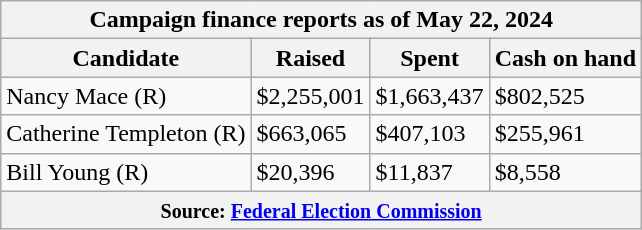<table class="wikitable sortable">
<tr>
<th colspan=4>Campaign finance reports as of May 22, 2024</th>
</tr>
<tr style="text-align:center;">
<th>Candidate</th>
<th>Raised</th>
<th>Spent</th>
<th>Cash on hand</th>
</tr>
<tr>
<td>Nancy Mace (R)</td>
<td>$2,255,001</td>
<td>$1,663,437</td>
<td>$802,525</td>
</tr>
<tr>
<td>Catherine Templeton (R)</td>
<td>$663,065</td>
<td>$407,103</td>
<td>$255,961</td>
</tr>
<tr>
<td>Bill Young (R)</td>
<td>$20,396</td>
<td>$11,837</td>
<td>$8,558</td>
</tr>
<tr>
<th colspan="4"><small>Source: <a href='#'>Federal Election Commission</a></small></th>
</tr>
</table>
